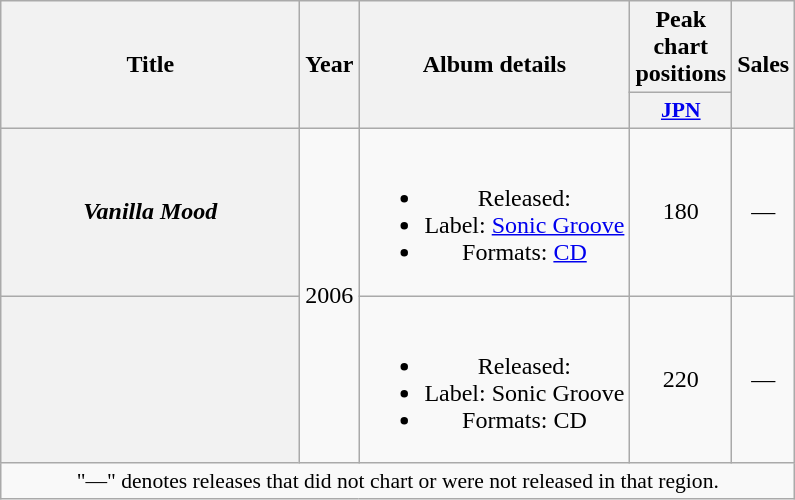<table class="wikitable plainrowheaders" style="text-align:center;">
<tr>
<th scope="col" rowspan="2" style="width:12em;">Title</th>
<th scope="col" rowspan="2">Year</th>
<th scope="col" rowspan="2">Album details</th>
<th scope="col" colspan="1">Peak chart positions</th>
<th scope="col" rowspan="2">Sales</th>
</tr>
<tr>
<th scope="col" style="width:3em;font-size:90%;"><a href='#'>JPN</a><br></th>
</tr>
<tr>
<th scope="row"><em>Vanilla Mood</em></th>
<td rowspan="2">2006</td>
<td><br><ul><li>Released: </li><li>Label: <a href='#'>Sonic Groove</a></li><li>Formats: <a href='#'>CD</a></li></ul></td>
<td>180</td>
<td>—</td>
</tr>
<tr>
<th scope="row"></th>
<td><br><ul><li>Released: </li><li>Label: Sonic Groove</li><li>Formats: CD</li></ul></td>
<td>220</td>
<td>—</td>
</tr>
<tr>
<td colspan="5" style="font-size:90%;">"—" denotes releases that did not chart or were not released in that region.</td>
</tr>
</table>
